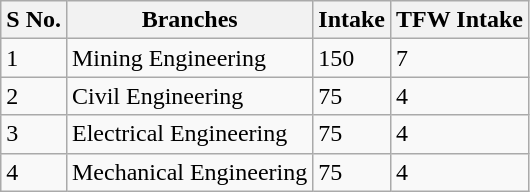<table class="wikitable sortable">
<tr>
<th>S No.</th>
<th>Branches</th>
<th>Intake</th>
<th>TFW Intake</th>
</tr>
<tr>
<td>1</td>
<td>Mining Engineering</td>
<td>150</td>
<td>7</td>
</tr>
<tr>
<td>2</td>
<td>Civil Engineering</td>
<td>75</td>
<td>4</td>
</tr>
<tr>
<td>3</td>
<td>Electrical Engineering</td>
<td>75</td>
<td>4</td>
</tr>
<tr>
<td>4</td>
<td>Mechanical Engineering</td>
<td>75</td>
<td>4</td>
</tr>
</table>
